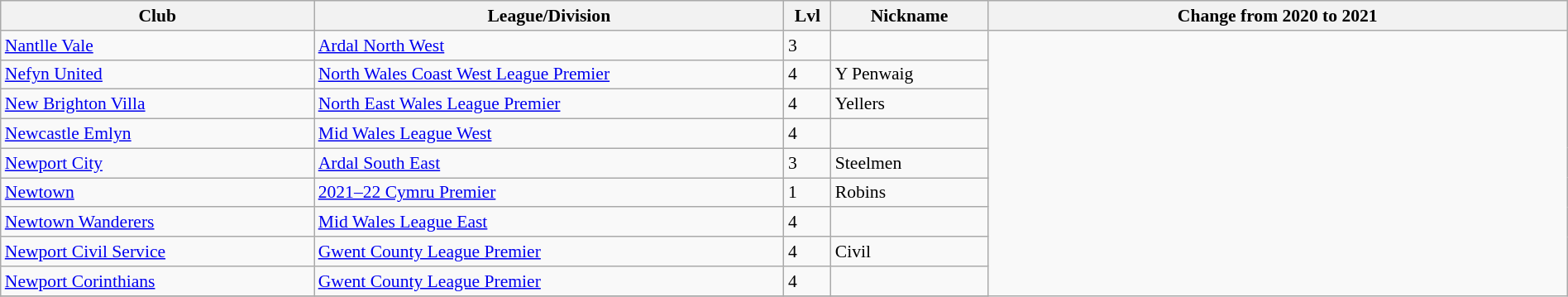<table class="wikitable sortable" width=100% style="font-size:90%">
<tr>
<th width=20%>Club</th>
<th width=30%>League/Division</th>
<th width=3%>Lvl</th>
<th width=10%>Nickname</th>
<th width=37%>Change from 2020 to 2021</th>
</tr>
<tr>
<td><a href='#'>Nantlle Vale</a></td>
<td><a href='#'>Ardal North West</a></td>
<td>3</td>
<td></td>
</tr>
<tr>
<td><a href='#'>Nefyn United</a></td>
<td><a href='#'>North Wales Coast West League Premier</a></td>
<td>4</td>
<td>Y Penwaig</td>
</tr>
<tr>
<td><a href='#'>New Brighton Villa</a></td>
<td><a href='#'>North East Wales League Premier</a></td>
<td>4</td>
<td>Yellers</td>
</tr>
<tr>
<td><a href='#'>Newcastle Emlyn</a></td>
<td><a href='#'>Mid Wales League West</a></td>
<td>4</td>
<td></td>
</tr>
<tr>
<td><a href='#'>Newport City</a></td>
<td><a href='#'>Ardal South East</a></td>
<td>3</td>
<td>Steelmen</td>
</tr>
<tr>
<td><a href='#'>Newtown</a></td>
<td><a href='#'>2021–22 Cymru Premier</a></td>
<td>1</td>
<td>Robins</td>
</tr>
<tr>
<td><a href='#'>Newtown Wanderers</a></td>
<td><a href='#'>Mid Wales League East</a></td>
<td>4</td>
<td></td>
</tr>
<tr>
<td><a href='#'>Newport Civil Service</a></td>
<td><a href='#'>Gwent County League Premier</a></td>
<td>4</td>
<td>Civil</td>
</tr>
<tr>
<td><a href='#'>Newport Corinthians</a></td>
<td><a href='#'>Gwent County League Premier</a></td>
<td>4</td>
<td></td>
</tr>
<tr>
</tr>
</table>
